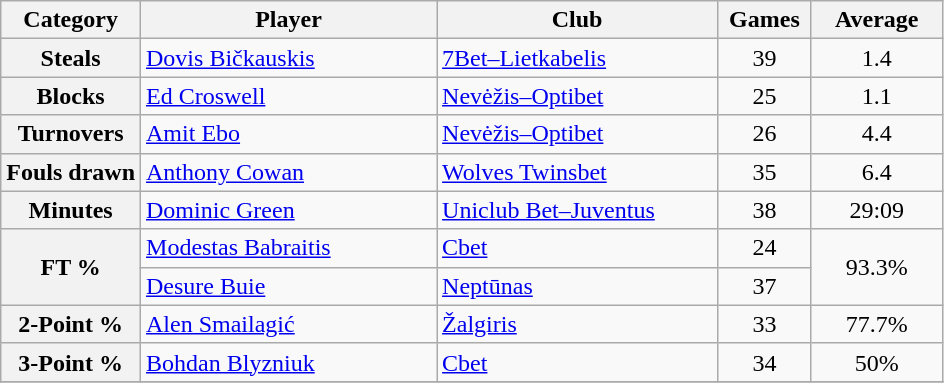<table class="wikitable">
<tr>
<th>Category</th>
<th width=190>Player</th>
<th width=180>Club</th>
<th width=55>Games</th>
<th width=80>Average</th>
</tr>
<tr>
<th>Steals</th>
<td> <a href='#'>Dovis Bičkauskis</a></td>
<td><a href='#'>7Bet–Lietkabelis</a></td>
<td style="text-align: center;">39</td>
<td style="text-align: center;">1.4</td>
</tr>
<tr>
<th>Blocks</th>
<td> <a href='#'>Ed Croswell</a></td>
<td><a href='#'>Nevėžis–Optibet</a></td>
<td style="text-align: center;">25</td>
<td style="text-align: center;">1.1</td>
</tr>
<tr>
<th>Turnovers</th>
<td> <a href='#'>Amit Ebo</a></td>
<td><a href='#'>Nevėžis–Optibet</a></td>
<td style="text-align: center;">26</td>
<td style="text-align: center;">4.4</td>
</tr>
<tr>
<th>Fouls drawn</th>
<td> <a href='#'>Anthony Cowan</a></td>
<td><a href='#'>Wolves Twinsbet</a></td>
<td style="text-align: center;">35</td>
<td style="text-align: center;">6.4</td>
</tr>
<tr>
<th>Minutes</th>
<td> <a href='#'>Dominic Green</a></td>
<td><a href='#'>Uniclub Bet–Juventus</a></td>
<td style="text-align: center;">38</td>
<td style="text-align: center;">29:09</td>
</tr>
<tr>
<th rowspan="2">FT %</th>
<td> <a href='#'>Modestas Babraitis</a></td>
<td><a href='#'>Cbet</a></td>
<td style="text-align: center;">24</td>
<td rowspan="2" style="text-align: center;">93.3%</td>
</tr>
<tr>
<td> <a href='#'>Desure Buie</a></td>
<td><a href='#'>Neptūnas</a></td>
<td style="text-align: center;">37</td>
</tr>
<tr>
<th>2-Point %</th>
<td> <a href='#'>Alen Smailagić</a></td>
<td><a href='#'>Žalgiris</a></td>
<td style="text-align: center;">33</td>
<td style="text-align: center;">77.7%</td>
</tr>
<tr>
<th>3-Point %</th>
<td> <a href='#'>Bohdan Blyzniuk</a></td>
<td><a href='#'>Cbet</a></td>
<td style="text-align: center;">34</td>
<td style="text-align: center;">50%</td>
</tr>
<tr>
</tr>
</table>
